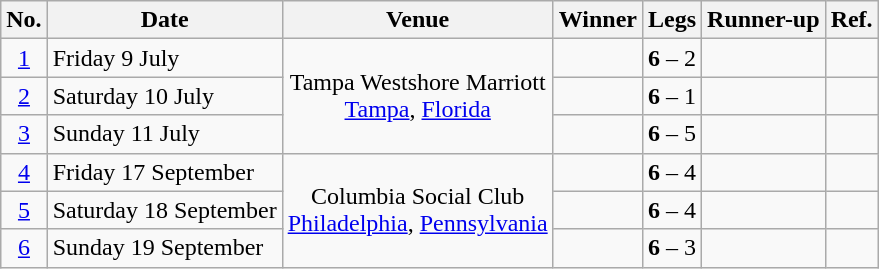<table class="wikitable">
<tr>
<th>No.</th>
<th>Date</th>
<th>Venue</th>
<th>Winner</th>
<th>Legs</th>
<th>Runner-up</th>
<th>Ref.</th>
</tr>
<tr>
<td align=center><a href='#'>1</a></td>
<td align=left>Friday 9 July</td>
<td align="center" rowspan="3">Tampa Westshore Marriott<br>  <a href='#'>Tampa</a>, <a href='#'>Florida</a></td>
<td align="right"></td>
<td align="center"><strong>6</strong> – 2</td>
<td></td>
<td align="center"></td>
</tr>
<tr>
<td align=center><a href='#'>2</a></td>
<td align=left>Saturday 10 July</td>
<td align="right"></td>
<td align="center"><strong>6</strong> – 1</td>
<td></td>
<td align="center"></td>
</tr>
<tr>
<td align=center><a href='#'>3</a></td>
<td align=left>Sunday 11 July</td>
<td align="right"></td>
<td align="center"><strong>6</strong> – 5</td>
<td></td>
<td align="center"></td>
</tr>
<tr>
<td align=center><a href='#'>4</a></td>
<td align=left>Friday 17 September</td>
<td align="center" rowspan="3">Columbia Social Club<br>  <a href='#'>Philadelphia</a>, <a href='#'>Pennsylvania</a></td>
<td align="right"></td>
<td align="center"><strong>6</strong> – 4</td>
<td></td>
<td align="center"></td>
</tr>
<tr>
<td align=center><a href='#'>5</a></td>
<td align=left>Saturday 18 September</td>
<td align="right"></td>
<td align="center"><strong>6</strong> – 4</td>
<td></td>
<td align="center"></td>
</tr>
<tr>
<td align=center><a href='#'>6</a></td>
<td align=left>Sunday 19 September</td>
<td align="right"></td>
<td align="center"><strong>6</strong> – 3</td>
<td></td>
<td align="center"></td>
</tr>
</table>
